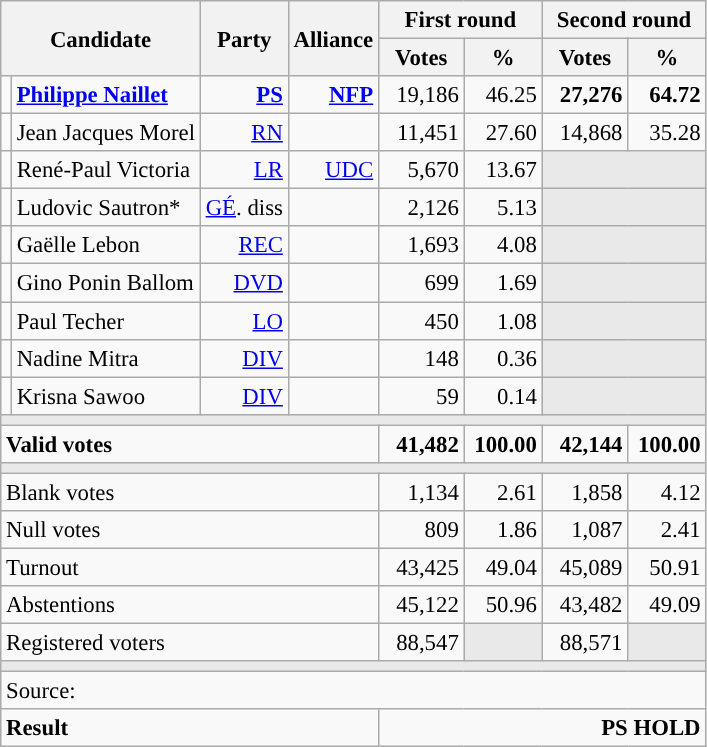<table class="wikitable" style="text-align:right;font-size:95%;">
<tr>
<th colspan="2" rowspan="2">Candidate</th>
<th colspan="1" rowspan="2">Party</th>
<th colspan="1" rowspan="2">Alliance</th>
<th colspan="2">First round</th>
<th colspan="2">Second round</th>
</tr>
<tr>
<th style="width:50px;">Votes</th>
<th style="width:45px;">%</th>
<th style="width:50px;">Votes</th>
<th style="width:45px;">%</th>
</tr>
<tr>
<td style="color:inherit;background:"></td>
<td style="text-align:left;"><strong><a href='#'>Philippe Naillet</a></strong></td>
<td><a href='#'><strong>PS</strong></a></td>
<td><a href='#'><strong>NFP</strong></a></td>
<td>19,186</td>
<td>46.25</td>
<td><strong>27,276</strong></td>
<td><strong>64.72</strong></td>
</tr>
<tr>
<td style="color:inherit;background:"></td>
<td style="text-align:left;">Jean Jacques Morel</td>
<td><a href='#'>RN</a></td>
<td></td>
<td>11,451</td>
<td>27.60</td>
<td>14,868</td>
<td>35.28</td>
</tr>
<tr>
<td style="color:inherit;background:"></td>
<td style="text-align:left;">René-Paul Victoria</td>
<td><a href='#'>LR</a></td>
<td><a href='#'>UDC</a></td>
<td>5,670</td>
<td>13.67</td>
<td colspan="2" rowspan="1" style="background:#E9E9E9;"></td>
</tr>
<tr>
<td style="color:inherit;background:"></td>
<td style="text-align:left;">Ludovic Sautron*</td>
<td><a href='#'>GÉ</a>. diss</td>
<td></td>
<td>2,126</td>
<td>5.13</td>
<td colspan="2" rowspan="1" style="background:#E9E9E9;"></td>
</tr>
<tr>
<td style="color:inherit;background:"></td>
<td style="text-align:left;">Gaëlle Lebon</td>
<td><a href='#'>REC</a></td>
<td></td>
<td>1,693</td>
<td>4.08</td>
<td colspan="2" rowspan="1" style="background:#E9E9E9;"></td>
</tr>
<tr>
<td style="color:inherit;background:"></td>
<td style="text-align:left;">Gino Ponin Ballom</td>
<td><a href='#'>DVD</a></td>
<td></td>
<td>699</td>
<td>1.69</td>
<td colspan="2" rowspan="1" style="background:#E9E9E9;"></td>
</tr>
<tr>
<td style="color:inherit;background:"></td>
<td style="text-align:left;">Paul Techer</td>
<td><a href='#'>LO</a></td>
<td></td>
<td>450</td>
<td>1.08</td>
<td colspan="2" rowspan="1" style="background:#E9E9E9;"></td>
</tr>
<tr>
<td style="color:inherit;background:"></td>
<td style="text-align:left;">Nadine Mitra</td>
<td><a href='#'>DIV</a></td>
<td></td>
<td>148</td>
<td>0.36</td>
<td colspan="2" rowspan="1" style="background:#E9E9E9;"></td>
</tr>
<tr>
<td style="color:inherit;background:"></td>
<td style="text-align:left;">Krisna Sawoo</td>
<td><a href='#'>DIV</a></td>
<td></td>
<td>59</td>
<td>0.14</td>
<td colspan="2" style="background:#E9E9E9;"></td>
</tr>
<tr>
<td colspan="8" style="background:#E9E9E9;"></td>
</tr>
<tr style="font-weight:bold;">
<td colspan="4" style="text-align:left;">Valid votes</td>
<td>41,482</td>
<td>100.00</td>
<td>42,144</td>
<td>100.00</td>
</tr>
<tr>
<td colspan="8" style="background:#E9E9E9;"></td>
</tr>
<tr>
<td colspan="4" style="text-align:left;">Blank votes</td>
<td>1,134</td>
<td>2.61</td>
<td>1,858</td>
<td>4.12</td>
</tr>
<tr>
<td colspan="4" style="text-align:left;">Null votes</td>
<td>809</td>
<td>1.86</td>
<td>1,087</td>
<td>2.41</td>
</tr>
<tr>
<td colspan="4" style="text-align:left;">Turnout</td>
<td>43,425</td>
<td>49.04</td>
<td>45,089</td>
<td>50.91</td>
</tr>
<tr>
<td colspan="4" style="text-align:left;">Abstentions</td>
<td>45,122</td>
<td>50.96</td>
<td>43,482</td>
<td>49.09</td>
</tr>
<tr>
<td colspan="4" style="text-align:left;">Registered voters</td>
<td>88,547</td>
<td style="background:#E9E9E9;"></td>
<td>88,571</td>
<td style="background:#E9E9E9;"></td>
</tr>
<tr>
<td colspan="8" style="background:#E9E9E9;"></td>
</tr>
<tr>
<td colspan="8" style="text-align:left;">Source: </td>
</tr>
<tr style="font-weight:bold">
<td colspan="4" style="text-align:left;">Result</td>
<td colspan="4" style="background-color:">PS HOLD</td>
</tr>
</table>
